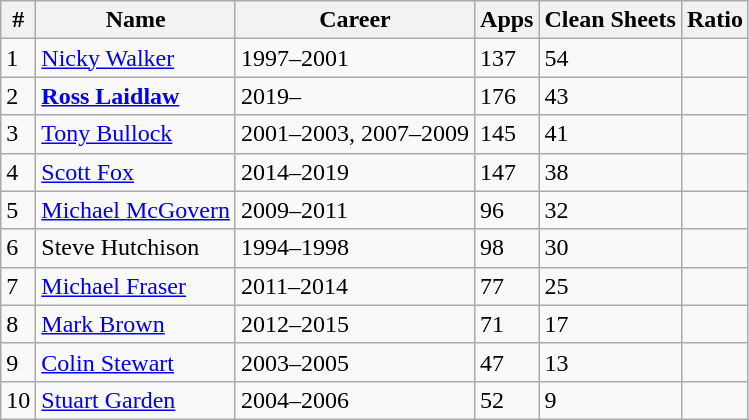<table class="wikitable">
<tr>
<th>#</th>
<th>Name</th>
<th>Career</th>
<th>Apps</th>
<th>Clean Sheets</th>
<th>Ratio</th>
</tr>
<tr>
<td>1</td>
<td> <a href='#'>Nicky Walker</a></td>
<td>1997–2001</td>
<td>137</td>
<td>54</td>
<td></td>
</tr>
<tr>
<td>2</td>
<td> <strong><a href='#'>Ross Laidlaw</a></strong></td>
<td>2019–</td>
<td>176</td>
<td>43</td>
<td></td>
</tr>
<tr>
<td>3</td>
<td> <a href='#'>Tony Bullock</a></td>
<td>2001–2003, 2007–2009</td>
<td>145</td>
<td>41</td>
<td></td>
</tr>
<tr>
<td>4</td>
<td> <a href='#'>Scott Fox</a></td>
<td>2014–2019</td>
<td>147</td>
<td>38</td>
<td></td>
</tr>
<tr>
<td>5</td>
<td> <a href='#'>Michael McGovern</a></td>
<td>2009–2011</td>
<td>96</td>
<td>32</td>
<td></td>
</tr>
<tr>
<td>6</td>
<td> Steve Hutchison</td>
<td>1994–1998</td>
<td>98</td>
<td>30</td>
<td></td>
</tr>
<tr>
<td>7</td>
<td> <a href='#'>Michael Fraser</a></td>
<td>2011–2014</td>
<td>77</td>
<td>25</td>
<td></td>
</tr>
<tr>
<td>8</td>
<td> <a href='#'>Mark Brown</a></td>
<td>2012–2015</td>
<td>71</td>
<td>17</td>
<td></td>
</tr>
<tr>
<td>9</td>
<td> <a href='#'>Colin Stewart</a></td>
<td>2003–2005</td>
<td>47</td>
<td>13</td>
<td></td>
</tr>
<tr>
<td>10</td>
<td> <a href='#'>Stuart Garden</a></td>
<td>2004–2006</td>
<td>52</td>
<td>9</td>
<td></td>
</tr>
</table>
